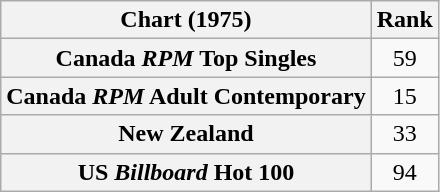<table class="wikitable sortable plainrowheaders">
<tr>
<th scope="col">Chart (1975)</th>
<th scope="col">Rank</th>
</tr>
<tr>
<th scope="row">Canada <em>RPM</em> Top Singles</th>
<td style="text-align:center;">59</td>
</tr>
<tr>
<th scope="row">Canada <em>RPM</em> Adult Contemporary</th>
<td style="text-align:center;">15</td>
</tr>
<tr>
<th scope="row">New Zealand</th>
<td style="text-align:center;">33</td>
</tr>
<tr>
<th scope="row">US <em>Billboard</em> Hot 100</th>
<td style="text-align:center;">94</td>
</tr>
</table>
